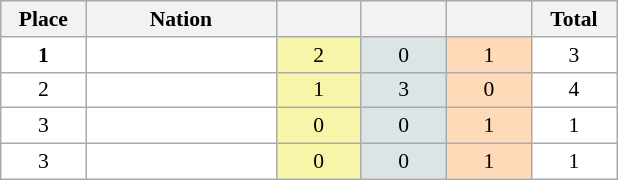<table class=wikitable style="border:1px solid #AAAAAA;font-size:90%">
<tr bgcolor="#EFEFEF">
<th width=50>Place</th>
<th width=120>Nation</th>
<th width=50></th>
<th width=50></th>
<th width=50></th>
<th width=50>Total</th>
</tr>
<tr align="center" valign="top" bgcolor="#FFFFFF">
<td><strong>1</strong></td>
<td align="left"><strong></strong></td>
<td style="background:#F7F6A8;">2</td>
<td style="background:#DCE5E5;">0</td>
<td style="background:#FFDAB9;">1</td>
<td>3</td>
</tr>
<tr align="center" valign="top" bgcolor="#FFFFFF">
<td>2</td>
<td align="left"></td>
<td style="background:#F7F6A8;">1</td>
<td style="background:#DCE5E5;">3</td>
<td style="background:#FFDAB9;">0</td>
<td>4</td>
</tr>
<tr align="center" valign="top" bgcolor="#FFFFFF">
<td>3</td>
<td align="left"></td>
<td style="background:#F7F6A8;">0</td>
<td style="background:#DCE5E5;">0</td>
<td style="background:#FFDAB9;">1</td>
<td>1</td>
</tr>
<tr align="center" valign="top" bgcolor="#FFFFFF">
<td>3</td>
<td align="left"></td>
<td style="background:#F7F6A8;">0</td>
<td style="background:#DCE5E5;">0</td>
<td style="background:#FFDAB9;">1</td>
<td>1</td>
</tr>
</table>
